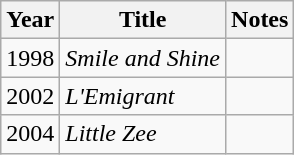<table class="wikitable">
<tr>
<th>Year</th>
<th>Title</th>
<th>Notes</th>
</tr>
<tr>
<td>1998</td>
<td><em>Smile and Shine</em></td>
<td></td>
</tr>
<tr>
<td>2002</td>
<td><em>L'Emigrant</em></td>
<td></td>
</tr>
<tr>
<td>2004</td>
<td><em>Little Zee</em></td>
<td></td>
</tr>
</table>
